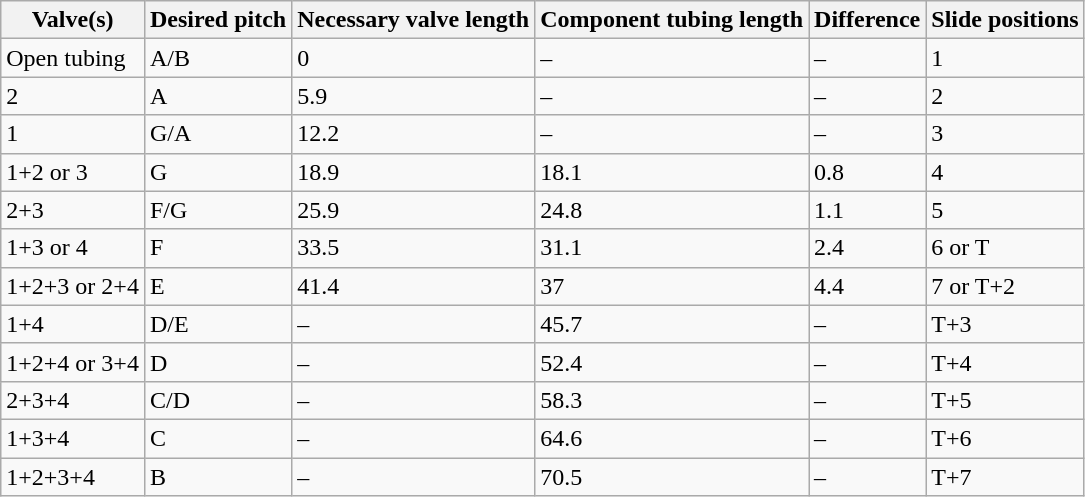<table class="wikitable">
<tr>
<th>Valve(s)</th>
<th>Desired pitch</th>
<th>Necessary valve length</th>
<th>Component tubing length</th>
<th>Difference</th>
<th>Slide positions</th>
</tr>
<tr>
<td>Open tubing</td>
<td>A/B</td>
<td>0</td>
<td>–</td>
<td>–</td>
<td>1</td>
</tr>
<tr>
<td>2</td>
<td>A</td>
<td>5.9</td>
<td>–</td>
<td>–</td>
<td>2</td>
</tr>
<tr>
<td>1</td>
<td>G/A</td>
<td>12.2</td>
<td>–</td>
<td>–</td>
<td>3</td>
</tr>
<tr>
<td>1+2 or 3</td>
<td>G</td>
<td>18.9</td>
<td>18.1</td>
<td>0.8</td>
<td>4</td>
</tr>
<tr>
<td>2+3</td>
<td>F/G</td>
<td>25.9</td>
<td>24.8</td>
<td>1.1</td>
<td>5</td>
</tr>
<tr>
<td>1+3 or 4</td>
<td>F</td>
<td>33.5</td>
<td>31.1</td>
<td>2.4</td>
<td>6 or T</td>
</tr>
<tr>
<td>1+2+3 or 2+4</td>
<td>E</td>
<td>41.4</td>
<td>37</td>
<td>4.4</td>
<td>7 or T+2</td>
</tr>
<tr>
<td>1+4</td>
<td>D/E</td>
<td>–</td>
<td>45.7</td>
<td>–</td>
<td>T+3</td>
</tr>
<tr>
<td>1+2+4 or 3+4</td>
<td>D</td>
<td>–</td>
<td>52.4</td>
<td>–</td>
<td>T+4</td>
</tr>
<tr>
<td>2+3+4</td>
<td>C/D</td>
<td>–</td>
<td>58.3</td>
<td>–</td>
<td>T+5</td>
</tr>
<tr>
<td>1+3+4</td>
<td>C</td>
<td>–</td>
<td>64.6</td>
<td>–</td>
<td>T+6</td>
</tr>
<tr>
<td>1+2+3+4</td>
<td>B</td>
<td>–</td>
<td>70.5</td>
<td>–</td>
<td>T+7</td>
</tr>
</table>
